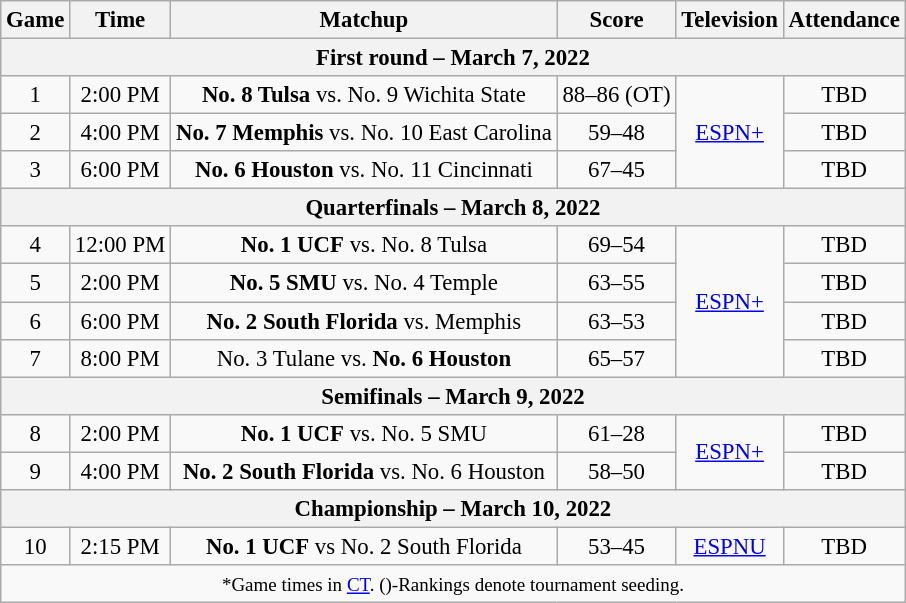<table class="wikitable" style="font-size: 95%;text-align:center">
<tr>
<th>Game</th>
<th>Time</th>
<th>Matchup</th>
<th>Score</th>
<th>Television</th>
<th>Attendance</th>
</tr>
<tr>
<th colspan="8">First round – March 7, 2022</th>
</tr>
<tr>
<td>1</td>
<td>2:00 PM</td>
<td><strong>No. 8 Tulsa</strong> vs. No. 9 Wichita State</td>
<td>88–86 (OT)</td>
<td rowspan=3><a href='#'>ESPN+</a></td>
<td>TBD</td>
</tr>
<tr>
<td>2</td>
<td>4:00 PM</td>
<td><strong>No. 7 Memphis</strong> vs. No. 10 East Carolina</td>
<td>59–48</td>
<td>TBD</td>
</tr>
<tr>
<td>3</td>
<td>6:00 PM</td>
<td><strong>No. 6 Houston</strong> vs. No. 11 Cincinnati</td>
<td>67–45</td>
<td>TBD</td>
</tr>
<tr>
<th colspan="8">Quarterfinals – March 8, 2022</th>
</tr>
<tr>
<td>4</td>
<td>12:00 PM</td>
<td><strong>No. 1 UCF</strong> vs. No. 8 Tulsa</td>
<td>69–54</td>
<td rowspan=4><a href='#'>ESPN+</a></td>
<td>TBD</td>
</tr>
<tr>
<td>5</td>
<td>2:00 PM</td>
<td><strong>No. 5 SMU</strong> vs. No. 4 Temple</td>
<td>63–55</td>
<td>TBD</td>
</tr>
<tr>
<td>6</td>
<td>6:00 PM</td>
<td><strong>No. 2 South Florida</strong> vs. Memphis</td>
<td>63–53</td>
<td>TBD</td>
</tr>
<tr>
<td>7</td>
<td>8:00 PM</td>
<td>No. 3 Tulane vs. <strong>No. 6 Houston</strong></td>
<td>65–57</td>
<td>TBD</td>
</tr>
<tr>
<th colspan="8">Semifinals – March 9, 2022</th>
</tr>
<tr>
<td>8</td>
<td>2:00 PM</td>
<td><strong>No. 1 UCF</strong> vs. No. 5 SMU</td>
<td>61–28</td>
<td rowspan=2><a href='#'>ESPN+</a></td>
<td>TBD</td>
</tr>
<tr>
<td>9</td>
<td>4:00 PM</td>
<td><strong>No. 2 South Florida</strong> vs. No. 6 Houston</td>
<td>58–50</td>
<td>TBD</td>
</tr>
<tr>
<th colspan="8">Championship – March 10, 2022</th>
</tr>
<tr>
<td>10</td>
<td>2:15 PM</td>
<td><strong>No. 1 UCF</strong> vs No. 2 South Florida</td>
<td>53–45</td>
<td><a href='#'>ESPNU</a></td>
<td>TBD</td>
</tr>
<tr>
<td colspan="7"><small>*Game times in <a href='#'>CT</a>. ()-Rankings denote tournament seeding.</small></td>
</tr>
</table>
